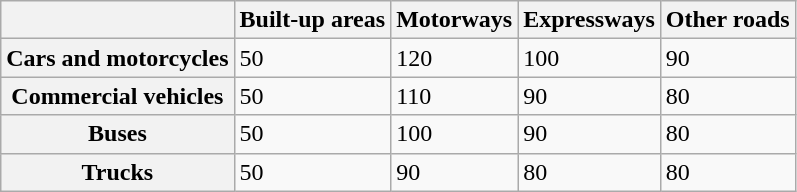<table class="wikitable">
<tr>
<th></th>
<th>Built-up areas</th>
<th>Motorways</th>
<th>Expressways</th>
<th>Other roads</th>
</tr>
<tr>
<th>Cars and motorcycles</th>
<td>50</td>
<td>120</td>
<td>100</td>
<td>90</td>
</tr>
<tr>
<th>Commercial vehicles</th>
<td>50</td>
<td>110</td>
<td>90</td>
<td>80</td>
</tr>
<tr>
<th>Buses</th>
<td>50</td>
<td>100</td>
<td>90</td>
<td>80</td>
</tr>
<tr>
<th>Trucks</th>
<td>50</td>
<td>90</td>
<td>80</td>
<td>80</td>
</tr>
</table>
